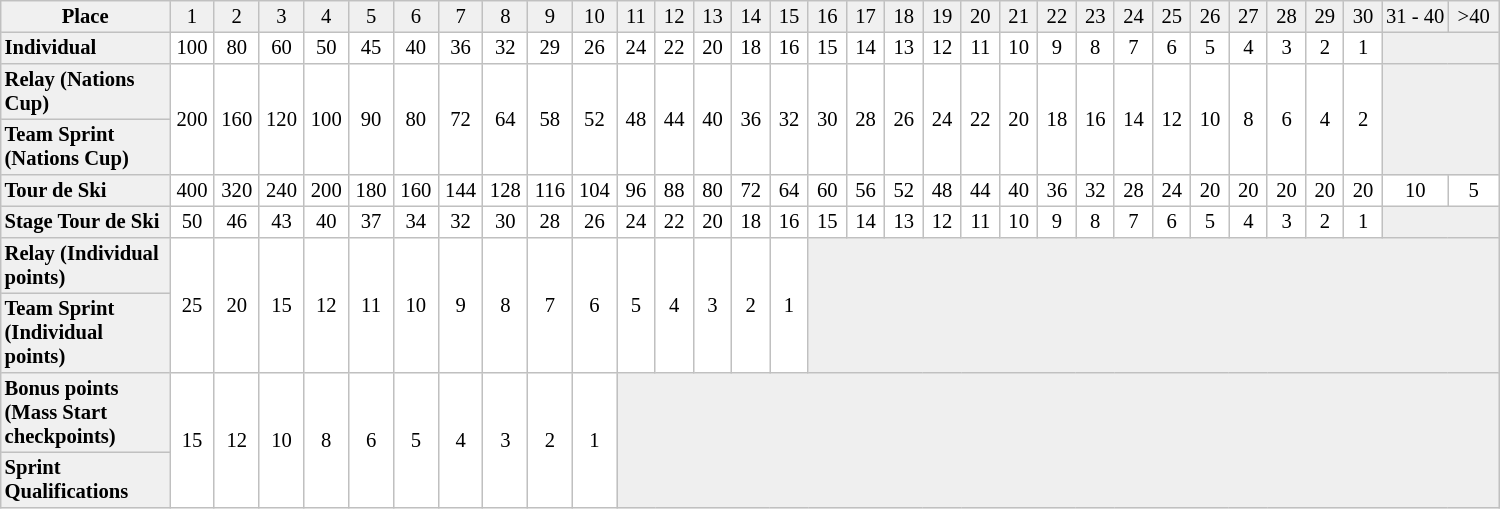<table border="1" cellpadding="2" cellspacing="0" style="border:1px solid #C0C0C0; border-collapse:collapse; font-size:86%; margin-top:1em; text-align:center" width="1000">
<tr bgcolor="#F0F0F0">
<td width=150><strong>Place</strong></td>
<td width=32>1</td>
<td width=32>2</td>
<td width=32>3</td>
<td width=32>4</td>
<td width=32>5</td>
<td width=32>6</td>
<td width=32>7</td>
<td width=32>8</td>
<td width=32>9</td>
<td width=32>10</td>
<td width=32>11</td>
<td width=32>12</td>
<td width=32>13</td>
<td width=32>14</td>
<td width=32>15</td>
<td width=32>16</td>
<td width=32>17</td>
<td width=32>18</td>
<td width=32>19</td>
<td width=32>20</td>
<td width=32>21</td>
<td width=32>22</td>
<td width=32>23</td>
<td width=32>24</td>
<td width=32>25</td>
<td width=32>26</td>
<td width=32>27</td>
<td width=32>28</td>
<td width=32>29</td>
<td width=32>30</td>
<td width=32>31 - 40</td>
<td width=41>>40</td>
</tr>
<tr>
<td bgcolor="#F0F0F0" align=left><strong>Individual</strong></td>
<td rowspan=1>100</td>
<td rowspan=1>80</td>
<td rowspan=1>60</td>
<td rowspan=1>50</td>
<td rowspan=1>45</td>
<td rowspan=1>40</td>
<td rowspan=1>36</td>
<td rowspan=1>32</td>
<td rowspan=1>29</td>
<td rowspan=1>26</td>
<td rowspan=1>24</td>
<td rowspan=1>22</td>
<td rowspan=1>20</td>
<td rowspan=1>18</td>
<td rowspan=1>16</td>
<td rowspan=1>15</td>
<td rowspan=1>14</td>
<td rowspan=1>13</td>
<td rowspan=1>12</td>
<td rowspan=1>11</td>
<td rowspan=1>10</td>
<td rowspan=1>9</td>
<td rowspan=1>8</td>
<td rowspan=1>7</td>
<td rowspan=1>6</td>
<td rowspan=1>5</td>
<td rowspan=1>4</td>
<td rowspan=1>3</td>
<td rowspan=1>2</td>
<td rowspan=1>1</td>
<td rowspan=1 colspan=2 style=background:#efefef;></td>
</tr>
<tr>
<td bgcolor="#F0F0F0" align=left><strong>Relay (Nations Cup)</strong></td>
<td rowspan=2>200</td>
<td rowspan=2>160</td>
<td rowspan=2>120</td>
<td rowspan=2>100</td>
<td rowspan=2>90</td>
<td rowspan=2>80</td>
<td rowspan=2>72</td>
<td rowspan=2>64</td>
<td rowspan=2>58</td>
<td rowspan=2>52</td>
<td rowspan=2>48</td>
<td rowspan=2>44</td>
<td rowspan=2>40</td>
<td rowspan=2>36</td>
<td rowspan=2>32</td>
<td rowspan=2>30</td>
<td rowspan=2>28</td>
<td rowspan=2>26</td>
<td rowspan=2>24</td>
<td rowspan=2>22</td>
<td rowspan=2>20</td>
<td rowspan=2>18</td>
<td rowspan=2>16</td>
<td rowspan=2>14</td>
<td rowspan=2>12</td>
<td rowspan=2>10</td>
<td rowspan=2>8</td>
<td rowspan=2>6</td>
<td rowspan=2>4</td>
<td rowspan=2>2</td>
<td rowspan=2 colspan=2 style=background:#efefef;></td>
</tr>
<tr>
<td bgcolor="#F0F0F0" align=left><strong>Team Sprint (Nations Cup)</strong></td>
</tr>
<tr>
<td bgcolor="#F0F0F0" align=left><strong>Tour de Ski</strong></td>
<td>400</td>
<td>320</td>
<td>240</td>
<td>200</td>
<td>180</td>
<td>160</td>
<td>144</td>
<td>128</td>
<td>116</td>
<td>104</td>
<td>96</td>
<td>88</td>
<td>80</td>
<td>72</td>
<td>64</td>
<td>60</td>
<td>56</td>
<td>52</td>
<td>48</td>
<td>44</td>
<td>40</td>
<td>36</td>
<td>32</td>
<td>28</td>
<td>24</td>
<td>20</td>
<td>20</td>
<td>20</td>
<td>20</td>
<td>20</td>
<td>10</td>
<td>5</td>
</tr>
<tr>
<td bgcolor="#F0F0F0" align=left><strong>Stage Tour de Ski</strong></td>
<td rowspan=1>50</td>
<td rowspan=1>46</td>
<td rowspan=1>43</td>
<td rowspan=1>40</td>
<td rowspan=1>37</td>
<td rowspan=1>34</td>
<td rowspan=1>32</td>
<td rowspan=1>30</td>
<td rowspan=1>28</td>
<td rowspan=1>26</td>
<td rowspan=1>24</td>
<td rowspan=1>22</td>
<td rowspan=1>20</td>
<td rowspan=1>18</td>
<td rowspan=1>16</td>
<td rowspan=1>15</td>
<td rowspan=1>14</td>
<td rowspan=1>13</td>
<td rowspan=1>12</td>
<td rowspan=1>11</td>
<td rowspan=1>10</td>
<td rowspan=1>9</td>
<td rowspan=1>8</td>
<td rowspan=1>7</td>
<td rowspan=1>6</td>
<td rowspan=1>5</td>
<td rowspan=1>4</td>
<td rowspan=1>3</td>
<td rowspan=1>2</td>
<td rowspan=1>1</td>
<td rowspan=1 colspan=2 style=background:#efefef;></td>
</tr>
<tr>
<td bgcolor="#F0F0F0" align=left><strong>Relay (Individual points)</strong></td>
<td rowspan=2>25</td>
<td rowspan=2>20</td>
<td rowspan=2>15</td>
<td rowspan=2>12</td>
<td rowspan=2>11</td>
<td rowspan=2>10</td>
<td rowspan=2>9</td>
<td rowspan=2>8</td>
<td rowspan=2>7</td>
<td rowspan=2>6</td>
<td rowspan=2>5</td>
<td rowspan=2>4</td>
<td rowspan=2>3</td>
<td rowspan=2>2</td>
<td rowspan=2>1</td>
<td rowspan=2 colspan=17 style=background:#efefef;></td>
</tr>
<tr>
<td bgcolor="#F0F0F0" align=left><strong>Team Sprint (Individual points)</strong></td>
</tr>
<tr>
<td bgcolor="#F0F0F0" align=left><strong>Bonus points (Mass Start checkpoints)</strong></td>
<td rowspan=2>15</td>
<td rowspan=2>12</td>
<td rowspan=2>10</td>
<td rowspan=2>8</td>
<td rowspan=2>6</td>
<td rowspan=2>5</td>
<td rowspan=2>4</td>
<td rowspan=2>3</td>
<td rowspan=2>2</td>
<td rowspan=2>1</td>
<td rowspan=2 colspan=22 style=background:#efefef;></td>
</tr>
<tr>
<td bgcolor="#F0F0F0" align=left><strong>Sprint Qualifications</strong></td>
</tr>
</table>
